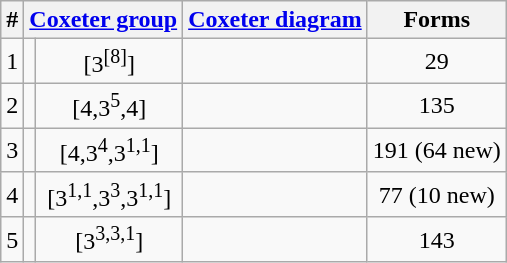<table class="wikitable">
<tr>
<th>#</th>
<th colspan=2><a href='#'>Coxeter group</a></th>
<th><a href='#'>Coxeter diagram</a></th>
<th>Forms</th>
</tr>
<tr align=center>
<td>1</td>
<td></td>
<td>[3<sup>[8]</sup>]</td>
<td></td>
<td>29</td>
</tr>
<tr align=center>
<td>2</td>
<td></td>
<td>[4,3<sup>5</sup>,4]</td>
<td></td>
<td>135</td>
</tr>
<tr align=center>
<td>3</td>
<td></td>
<td>[4,3<sup>4</sup>,3<sup>1,1</sup>]</td>
<td></td>
<td>191 (64 new)</td>
</tr>
<tr align=center>
<td>4</td>
<td></td>
<td>[3<sup>1,1</sup>,3<sup>3</sup>,3<sup>1,1</sup>]</td>
<td></td>
<td>77 (10 new)</td>
</tr>
<tr align=center>
<td>5</td>
<td></td>
<td>[3<sup>3,3,1</sup>]</td>
<td></td>
<td>143</td>
</tr>
</table>
